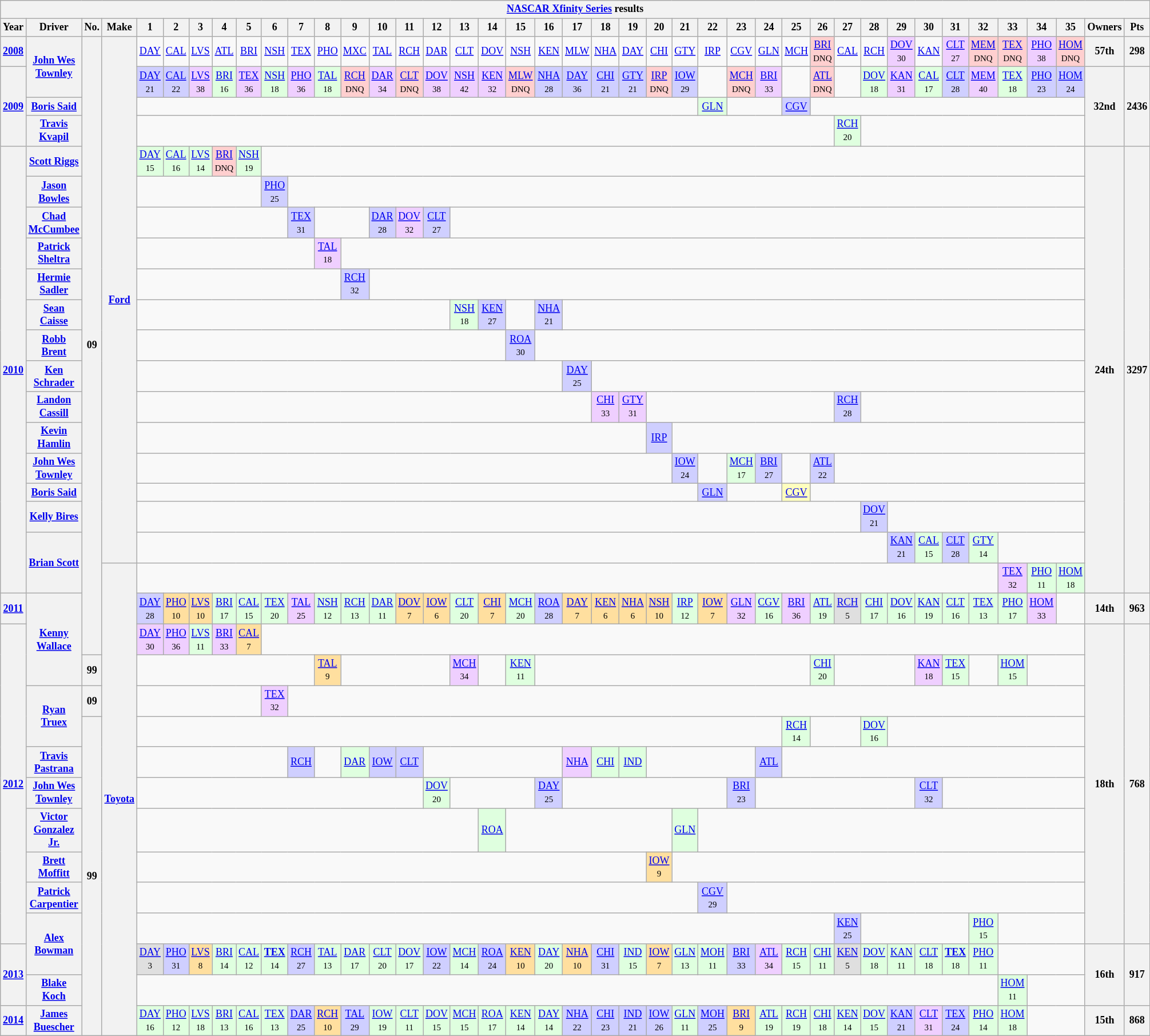<table class="wikitable" style="text-align:center; font-size:75%">
<tr>
<th colspan=45><a href='#'>NASCAR Xfinity Series</a> results</th>
</tr>
<tr>
<th>Year</th>
<th>Driver</th>
<th>No.</th>
<th>Make</th>
<th>1</th>
<th>2</th>
<th>3</th>
<th>4</th>
<th>5</th>
<th>6</th>
<th>7</th>
<th>8</th>
<th>9</th>
<th>10</th>
<th>11</th>
<th>12</th>
<th>13</th>
<th>14</th>
<th>15</th>
<th>16</th>
<th>17</th>
<th>18</th>
<th>19</th>
<th>20</th>
<th>21</th>
<th>22</th>
<th>23</th>
<th>24</th>
<th>25</th>
<th>26</th>
<th>27</th>
<th>28</th>
<th>29</th>
<th>30</th>
<th>31</th>
<th>32</th>
<th>33</th>
<th>34</th>
<th>35</th>
<th>Owners</th>
<th>Pts</th>
</tr>
<tr>
<th><a href='#'>2008</a></th>
<th rowspan=2><a href='#'>John Wes Townley</a></th>
<th rowspan=21>09</th>
<th rowspan=18><a href='#'>Ford</a></th>
<td><a href='#'>DAY</a></td>
<td><a href='#'>CAL</a></td>
<td><a href='#'>LVS</a></td>
<td><a href='#'>ATL</a></td>
<td><a href='#'>BRI</a></td>
<td><a href='#'>NSH</a></td>
<td><a href='#'>TEX</a></td>
<td><a href='#'>PHO</a></td>
<td><a href='#'>MXC</a></td>
<td><a href='#'>TAL</a></td>
<td><a href='#'>RCH</a></td>
<td><a href='#'>DAR</a></td>
<td><a href='#'>CLT</a></td>
<td><a href='#'>DOV</a></td>
<td><a href='#'>NSH</a></td>
<td><a href='#'>KEN</a></td>
<td><a href='#'>MLW</a></td>
<td><a href='#'>NHA</a></td>
<td><a href='#'>DAY</a></td>
<td><a href='#'>CHI</a></td>
<td><a href='#'>GTY</a></td>
<td><a href='#'>IRP</a></td>
<td><a href='#'>CGV</a></td>
<td><a href='#'>GLN</a></td>
<td><a href='#'>MCH</a></td>
<td style="background:#FFCFCF;"><a href='#'>BRI</a><br><small>DNQ</small></td>
<td><a href='#'>CAL</a></td>
<td><a href='#'>RCH</a></td>
<td style="background:#EFCFFF;"><a href='#'>DOV</a><br><small>30</small></td>
<td><a href='#'>KAN</a></td>
<td style="background:#EFCFFF;"><a href='#'>CLT</a><br><small>27</small></td>
<td style="background:#FFCFCF;"><a href='#'>MEM</a><br><small>DNQ</small></td>
<td style="background:#FFCFCF;"><a href='#'>TEX</a><br><small>DNQ</small></td>
<td style="background:#EFCFFF;"><a href='#'>PHO</a><br><small>38</small></td>
<td style="background:#FFCFCF;"><a href='#'>HOM</a><br><small>DNQ</small></td>
<th>57th</th>
<th>298</th>
</tr>
<tr>
<th rowspan=3><a href='#'>2009</a></th>
<td style="background:#CFCFFF;"><a href='#'>DAY</a><br><small>21</small></td>
<td style="background:#CFCFFF;"><a href='#'>CAL</a><br><small>22</small></td>
<td style="background:#EFCFFF;"><a href='#'>LVS</a><br><small>38</small></td>
<td style="background:#DFFFDF;"><a href='#'>BRI</a><br><small>16</small></td>
<td style="background:#EFCFFF;"><a href='#'>TEX</a><br><small>36</small></td>
<td style="background:#DFFFDF;"><a href='#'>NSH</a><br><small>18</small></td>
<td style="background:#EFCFFF;"><a href='#'>PHO</a><br><small>36</small></td>
<td style="background:#DFFFDF;"><a href='#'>TAL</a><br><small>18</small></td>
<td style="background:#FFCFCF;"><a href='#'>RCH</a><br><small>DNQ</small></td>
<td style="background:#EFCFFF;"><a href='#'>DAR</a><br><small>34</small></td>
<td style="background:#FFCFCF;"><a href='#'>CLT</a><br><small>DNQ</small></td>
<td style="background:#EFCFFF;"><a href='#'>DOV</a><br><small>38</small></td>
<td style="background:#EFCFFF;"><a href='#'>NSH</a><br><small>42</small></td>
<td style="background:#EFCFFF;"><a href='#'>KEN</a><br><small>32</small></td>
<td style="background:#FFCFCF;"><a href='#'>MLW</a><br><small>DNQ</small></td>
<td style="background:#CFCFFF;"><a href='#'>NHA</a><br><small>28</small></td>
<td style="background:#CFCFFF;"><a href='#'>DAY</a><br><small>36</small></td>
<td style="background:#CFCFFF;"><a href='#'>CHI</a><br><small>21</small></td>
<td style="background:#CFCFFF;"><a href='#'>GTY</a><br><small>21</small></td>
<td style="background:#FFCFCF;"><a href='#'>IRP</a><br><small>DNQ</small></td>
<td style="background:#CFCFFF;"><a href='#'>IOW</a><br><small>29</small></td>
<td></td>
<td style="background:#FFCFCF;"><a href='#'>MCH</a><br><small>DNQ</small></td>
<td style="background:#EFCFFF;"><a href='#'>BRI</a><br><small>33</small></td>
<td></td>
<td style="background:#FFCFCF;"><a href='#'>ATL</a><br><small>DNQ</small></td>
<td></td>
<td style="background:#DFFFDF;"><a href='#'>DOV</a><br><small>18</small></td>
<td style="background:#EFCFFF;"><a href='#'>KAN</a><br><small>31</small></td>
<td style="background:#DFFFDF;"><a href='#'>CAL</a><br><small>17</small></td>
<td style="background:#CFCFFF;"><a href='#'>CLT</a><br><small>28</small></td>
<td style="background:#EFCFFF;"><a href='#'>MEM</a><br><small>40</small></td>
<td style="background:#DFFFDF;"><a href='#'>TEX</a><br><small>18</small></td>
<td style="background:#CFCFFF;"><a href='#'>PHO</a><br><small>23</small></td>
<td style="background:#CFCFFF;"><a href='#'>HOM</a><br><small>24</small></td>
<th rowspan=3>32nd</th>
<th rowspan=3>2436</th>
</tr>
<tr>
<th><a href='#'>Boris Said</a></th>
<td colspan=21></td>
<td style="background:#DFFFDF;"><a href='#'>GLN</a><br></td>
<td colspan=2></td>
<td style="background:#CFCFFF;"><a href='#'>CGV</a><br></td>
<td colspan=10></td>
</tr>
<tr>
<th><a href='#'>Travis Kvapil</a></th>
<td colspan=26></td>
<td style="background:#DFFFDF;"><a href='#'>RCH</a><br><small>20</small></td>
<td colspan=8></td>
</tr>
<tr>
<th rowspan=15><a href='#'>2010</a></th>
<th><a href='#'>Scott Riggs</a></th>
<td style="background:#DFFFDF;"><a href='#'>DAY</a><br><small>15</small></td>
<td style="background:#DFFFDF;"><a href='#'>CAL</a><br><small>16</small></td>
<td style="background:#DFFFDF;"><a href='#'>LVS</a><br><small>14</small></td>
<td style="background:#FFCFCF;"><a href='#'>BRI</a><br><small>DNQ</small></td>
<td style="background:#DFFFDF;"><a href='#'>NSH</a><br><small>19</small></td>
<td colspan=30></td>
<th rowspan=15>24th</th>
<th rowspan=15>3297</th>
</tr>
<tr>
<th><a href='#'>Jason Bowles</a></th>
<td colspan=5></td>
<td style="background:#CFCFFF;"><a href='#'>PHO</a><br><small>25</small></td>
<td colspan=29></td>
</tr>
<tr>
<th><a href='#'>Chad McCumbee</a></th>
<td colspan=6></td>
<td style="background:#CFCFFF;"><a href='#'>TEX</a><br><small>31</small></td>
<td colspan=2></td>
<td style="background:#CFCFFF;"><a href='#'>DAR</a><br><small>28</small></td>
<td style="background:#EFCFFF;"><a href='#'>DOV</a><br><small>32</small></td>
<td style="background:#CFCFFF;"><a href='#'>CLT</a><br><small>27</small></td>
<td colspan=23></td>
</tr>
<tr>
<th><a href='#'>Patrick Sheltra</a></th>
<td colspan=7></td>
<td style="background:#EFCFFF;"><a href='#'>TAL</a><br><small>18</small></td>
<td colspan=27></td>
</tr>
<tr>
<th><a href='#'>Hermie Sadler</a></th>
<td colspan=8></td>
<td style="background:#CFCFFF;"><a href='#'>RCH</a><br><small>32</small></td>
<td colspan=26></td>
</tr>
<tr>
<th><a href='#'>Sean Caisse</a></th>
<td colspan=12></td>
<td style="background:#DFFFDF;"><a href='#'>NSH</a><br><small>18</small></td>
<td style="background:#CFCFFF;"><a href='#'>KEN</a><br><small>27</small></td>
<td></td>
<td style="background:#CFCFFF;"><a href='#'>NHA</a><br><small>21</small></td>
<td colspan=19></td>
</tr>
<tr>
<th><a href='#'>Robb Brent</a></th>
<td colspan=14></td>
<td style="background:#CFCFFF;"><a href='#'>ROA</a><br><small>30</small></td>
<td colspan=20></td>
</tr>
<tr>
<th><a href='#'>Ken Schrader</a></th>
<td colspan=16></td>
<td style="background:#CFCFFF;"><a href='#'>DAY</a><br><small>25</small></td>
<td colspan=18></td>
</tr>
<tr>
<th><a href='#'>Landon Cassill</a></th>
<td colspan=17></td>
<td style="background:#EFCFFF;"><a href='#'>CHI</a><br><small>33</small></td>
<td style="background:#EFCFFF;"><a href='#'>GTY</a><br><small>31</small></td>
<td colspan=7></td>
<td style="background:#CFCFFF;"><a href='#'>RCH</a><br><small>28</small></td>
<td colspan=8></td>
</tr>
<tr>
<th><a href='#'>Kevin Hamlin</a></th>
<td colspan=19></td>
<td style="background:#CFCFFF;"><a href='#'>IRP</a><br></td>
<td colspan=15></td>
</tr>
<tr>
<th><a href='#'>John Wes Townley</a></th>
<td colspan=20></td>
<td style="background:#CFCFFF;"><a href='#'>IOW</a><br><small>24</small></td>
<td></td>
<td style="background:#DFFFDF;"><a href='#'>MCH</a><br><small>17</small></td>
<td style="background:#CFCFFF;"><a href='#'>BRI</a><br><small>27</small></td>
<td></td>
<td style="background:#CFCFFF;"><a href='#'>ATL</a><br><small>22</small></td>
<td colspan=9></td>
</tr>
<tr>
<th><a href='#'>Boris Said</a></th>
<td colspan=21></td>
<td style="background:#CFCFFF;"><a href='#'>GLN</a><br></td>
<td colspan=2></td>
<td style="background:#FFFFBF;"><a href='#'>CGV</a><br></td>
<td colspan=10></td>
</tr>
<tr>
<th><a href='#'>Kelly Bires</a></th>
<td colspan=27></td>
<td style="background:#CFCFFF;"><a href='#'>DOV</a><br><small>21</small></td>
<td colspan=7></td>
</tr>
<tr>
<th rowspan=2><a href='#'>Brian Scott</a></th>
<td colspan=28></td>
<td style="background:#CFCFFF;"><a href='#'>KAN</a><br><small>21</small></td>
<td style="background:#DFFFDF;"><a href='#'>CAL</a><br><small>15</small></td>
<td style="background:#CFCFFF;"><a href='#'>CLT</a><br><small>28</small></td>
<td style="background:#DFFFDF;"><a href='#'>GTY</a><br><small>14</small></td>
<td colspan=3></td>
</tr>
<tr>
<th rowspan=17><a href='#'>Toyota</a></th>
<td colspan=32></td>
<td style="background:#EFCFFF;"><a href='#'>TEX</a><br><small>32</small></td>
<td style="background:#DFFFDF;"><a href='#'>PHO</a><br><small>11</small></td>
<td style="background:#DFFFDF;"><a href='#'>HOM</a><br><small>18</small></td>
</tr>
<tr>
<th><a href='#'>2011</a></th>
<th rowspan=3><a href='#'>Kenny Wallace</a></th>
<td style="background:#CFCFFF;"><a href='#'>DAY</a><br><small>28</small></td>
<td style="background:#FFDF9F;"><a href='#'>PHO</a><br><small>10</small></td>
<td style="background:#FFDF9F;"><a href='#'>LVS</a><br><small>10</small></td>
<td style="background:#DFFFDF;"><a href='#'>BRI</a><br><small>17</small></td>
<td style="background:#DFFFDF;"><a href='#'>CAL</a><br><small>15</small></td>
<td style="background:#DFFFDF;"><a href='#'>TEX</a><br><small>20</small></td>
<td style="background:#EFCFFF;"><a href='#'>TAL</a><br><small>25</small></td>
<td style="background:#DFFFDF;"><a href='#'>NSH</a><br><small>12</small></td>
<td style="background:#DFFFDF;"><a href='#'>RCH</a><br><small>13</small></td>
<td style="background:#DFFFDF;"><a href='#'>DAR</a><br><small>11</small></td>
<td style="background:#FFDF9F;"><a href='#'>DOV</a><br><small>7</small></td>
<td style="background:#FFDF9F;"><a href='#'>IOW</a><br><small>6</small></td>
<td style="background:#DFFFDF;"><a href='#'>CLT</a><br><small>20</small></td>
<td style="background:#FFDF9F;"><a href='#'>CHI</a><br><small>7</small></td>
<td style="background:#DFFFDF;"><a href='#'>MCH</a><br><small>20</small></td>
<td style="background:#CFCFFF;"><a href='#'>ROA</a><br><small>28</small></td>
<td style="background:#FFDF9F;"><a href='#'>DAY</a><br><small>7</small></td>
<td style="background:#FFDF9F;"><a href='#'>KEN</a><br><small>6</small></td>
<td style="background:#FFDF9F;"><a href='#'>NHA</a><br><small>6</small></td>
<td style="background:#FFDF9F;"><a href='#'>NSH</a><br><small>10</small></td>
<td style="background:#DFFFDF;"><a href='#'>IRP</a><br><small>12</small></td>
<td style="background:#FFDF9F;"><a href='#'>IOW</a><br><small>7</small></td>
<td style="background:#EFCFFF;"><a href='#'>GLN</a><br><small>32</small></td>
<td style="background:#DFFFDF;"><a href='#'>CGV</a><br><small>16</small></td>
<td style="background:#EFCFFF;"><a href='#'>BRI</a><br><small>36</small></td>
<td style="background:#DFFFDF;"><a href='#'>ATL</a><br><small>19</small></td>
<td style="background:#DFDFDF;"><a href='#'>RCH</a><br><small>5</small></td>
<td style="background:#DFFFDF;"><a href='#'>CHI</a><br><small>17</small></td>
<td style="background:#DFFFDF;"><a href='#'>DOV</a><br><small>16</small></td>
<td style="background:#DFFFDF;"><a href='#'>KAN</a><br><small>19</small></td>
<td style="background:#DFFFDF;"><a href='#'>CLT</a><br><small>16</small></td>
<td style="background:#DFFFDF;"><a href='#'>TEX</a><br><small>13</small></td>
<td style="background:#DFFFDF;"><a href='#'>PHO</a><br><small>17</small></td>
<td style="background:#EFCFFF;"><a href='#'>HOM</a><br><small>33</small></td>
<td></td>
<th>14th</th>
<th>963</th>
</tr>
<tr>
<th rowspan=10><a href='#'>2012</a></th>
<td style="background:#EFCFFF;"><a href='#'>DAY</a><br><small>30</small></td>
<td style="background:#EFCFFF;"><a href='#'>PHO</a><br><small>36</small></td>
<td style="background:#DFFFDF;"><a href='#'>LVS</a><br><small>11</small></td>
<td style="background:#EFCFFF;"><a href='#'>BRI</a><br><small>33</small></td>
<td style="background:#FFDF9F;"><a href='#'>CAL</a><br><small>7</small></td>
<td colspan=30></td>
<th rowspan=10>18th</th>
<th rowspan=10>768</th>
</tr>
<tr>
<th>99</th>
<td colspan=7></td>
<td style="background:#FFDF9F;"><a href='#'>TAL</a><br><small>9</small></td>
<td colspan=4></td>
<td style="background:#EFCFFF;"><a href='#'>MCH</a><br><small>34</small></td>
<td></td>
<td style="background:#DFFFDF;"><a href='#'>KEN</a><br><small>11</small></td>
<td colspan=10></td>
<td style="background:#DFFFDF;"><a href='#'>CHI</a><br><small>20</small></td>
<td colspan=3></td>
<td style="background:#EFCFFF;"><a href='#'>KAN</a><br><small>18</small></td>
<td style="background:#DFFFDF;"><a href='#'>TEX</a><br><small>15</small></td>
<td></td>
<td style="background:#DFFFDF;"><a href='#'>HOM</a><br><small>15</small></td>
<td colspan=2></td>
</tr>
<tr>
<th rowspan=2><a href='#'>Ryan Truex</a></th>
<th>09</th>
<td colspan=5></td>
<td style="background:#EFCFFF;"><a href='#'>TEX</a><br><small>32</small></td>
<td colspan=29></td>
</tr>
<tr>
<th rowspan=10>99</th>
<td colspan=24></td>
<td style="background:#DFFFDF;"><a href='#'>RCH</a><br><small>14</small></td>
<td colspan=2></td>
<td style="background:#DFFFDF;"><a href='#'>DOV</a><br><small>16</small></td>
<td colspan=7></td>
</tr>
<tr>
<th><a href='#'>Travis Pastrana</a></th>
<td colspan=6></td>
<td style="background:#CFCFFF;"><a href='#'>RCH</a><br></td>
<td></td>
<td style="background:#DFFFDF;"><a href='#'>DAR</a><br></td>
<td style="background:#CFCFFF;"><a href='#'>IOW</a><br></td>
<td style="background:#CFCFFF;"><a href='#'>CLT</a><br></td>
<td colspan=5></td>
<td style="background:#EFCFFF;"><a href='#'>NHA</a><br></td>
<td style="background:#DFFFDF;"><a href='#'>CHI</a><br></td>
<td style="background:#DFFFDF;"><a href='#'>IND</a><br></td>
<td colspan=4></td>
<td style="background:#CFCFFF;"><a href='#'>ATL</a><br></td>
<td colspan=11></td>
</tr>
<tr>
<th><a href='#'>John Wes Townley</a></th>
<td colspan=11></td>
<td style="background:#DFFFDF;"><a href='#'>DOV</a><br><small>20</small></td>
<td colspan=3></td>
<td style="background:#CFCFFF;"><a href='#'>DAY</a><br><small>25</small></td>
<td colspan=6></td>
<td style="background:#CFCFFF;"><a href='#'>BRI</a><br><small>23</small></td>
<td colspan=6></td>
<td style="background:#CFCFFF;"><a href='#'>CLT</a><br><small>32</small></td>
<td colspan=6></td>
</tr>
<tr>
<th><a href='#'>Victor Gonzalez Jr.</a></th>
<td colspan=13></td>
<td style="background:#DFFFDF;"><a href='#'>ROA</a><br></td>
<td colspan=6></td>
<td style="background:#DFFFDF;"><a href='#'>GLN</a><br></td>
<td colspan=14></td>
</tr>
<tr>
<th><a href='#'>Brett Moffitt</a></th>
<td colspan=19></td>
<td style="background:#FFDF9F;"><a href='#'>IOW</a><br><small>9</small></td>
<td colspan=15></td>
</tr>
<tr>
<th><a href='#'>Patrick Carpentier</a></th>
<td colspan=21></td>
<td style="background:#CFCFFF;"><a href='#'>CGV</a><br><small>29</small></td>
<td colspan=13></td>
</tr>
<tr>
<th rowspan=2><a href='#'>Alex Bowman</a></th>
<td colspan=26></td>
<td style="background:#CFCFFF;"><a href='#'>KEN</a><br><small>25</small></td>
<td colspan=4></td>
<td style="background:#DFFFDF;"><a href='#'>PHO</a><br><small>15</small></td>
<td colspan=3></td>
</tr>
<tr>
<th rowspan=2><a href='#'>2013</a></th>
<td style="background:#DFDFDF;"><a href='#'>DAY</a><br><small>3</small></td>
<td style="background:#CFCFFF;"><a href='#'>PHO</a><br><small>31</small></td>
<td style="background:#FFDF9F;"><a href='#'>LVS</a><br><small>8</small></td>
<td style="background:#DFFFDF;"><a href='#'>BRI</a><br><small>14</small></td>
<td style="background:#DFFFDF;"><a href='#'>CAL</a><br><small>12</small></td>
<td style="background:#DFFFDF;"><strong><a href='#'>TEX</a></strong><br><small>14</small></td>
<td style="background:#CFCFFF;"><a href='#'>RCH</a><br><small>27</small></td>
<td style="background:#DFFFDF;"><a href='#'>TAL</a><br><small>13</small></td>
<td style="background:#DFFFDF;"><a href='#'>DAR</a><br><small>17</small></td>
<td style="background:#DFFFDF;"><a href='#'>CLT</a><br><small>20</small></td>
<td style="background:#DFFFDF;"><a href='#'>DOV</a><br><small>17</small></td>
<td style="background:#CFCFFF;"><a href='#'>IOW</a><br><small>22</small></td>
<td style="background:#DFFFDF;"><a href='#'>MCH</a><br><small>14</small></td>
<td style="background:#CFCFFF;"><a href='#'>ROA</a><br><small>24</small></td>
<td style="background:#FFDF9F;"><a href='#'>KEN</a><br><small>10</small></td>
<td style="background:#DFFFDF;"><a href='#'>DAY</a><br><small>20</small></td>
<td style="background:#FFDF9F;"><a href='#'>NHA</a><br><small>10</small></td>
<td style="background:#CFCFFF;"><a href='#'>CHI</a><br><small>31</small></td>
<td style="background:#DFFFDF;"><a href='#'>IND</a><br><small>15</small></td>
<td style="background:#FFDF9F;"><a href='#'>IOW</a><br><small>7</small></td>
<td style="background:#DFFFDF;"><a href='#'>GLN</a><br><small>13</small></td>
<td style="background:#DFFFDF;"><a href='#'>MOH</a><br><small>11</small></td>
<td style="background:#CFCFFF;"><a href='#'>BRI</a><br><small>33</small></td>
<td style="background:#EFCFFF;"><a href='#'>ATL</a><br><small>34</small></td>
<td style="background:#DFFFDF;"><a href='#'>RCH</a><br><small>15</small></td>
<td style="background:#DFFFDF;"><a href='#'>CHI</a><br><small>11</small></td>
<td style="background:#DFDFDF;"><a href='#'>KEN</a><br><small>5</small></td>
<td style="background:#DFFFDF;"><a href='#'>DOV</a><br><small>18</small></td>
<td style="background:#DFFFDF;"><a href='#'>KAN</a><br><small>11</small></td>
<td style="background:#DFFFDF;"><a href='#'>CLT</a><br><small>18</small></td>
<td style="background:#DFFFDF;"><strong><a href='#'>TEX</a></strong><br><small>18</small></td>
<td style="background:#DFFFDF;"><a href='#'>PHO</a><br><small>11</small></td>
<td colspan=3></td>
<th rowspan=2>16th</th>
<th rowspan=2>917</th>
</tr>
<tr>
<th><a href='#'>Blake Koch</a></th>
<td colspan=32></td>
<td style="background:#DFFFDF;"><a href='#'>HOM</a><br><small>11</small></td>
<td colspan=2></td>
</tr>
<tr>
<th><a href='#'>2014</a></th>
<th><a href='#'>James Buescher</a></th>
<td style="background:#DFFFDF;"><a href='#'>DAY</a><br><small>16</small></td>
<td style="background:#DFFFDF;"><a href='#'>PHO</a><br><small>12</small></td>
<td style="background:#DFFFDF;"><a href='#'>LVS</a><br><small>18</small></td>
<td style="background:#DFFFDF;"><a href='#'>BRI</a><br><small>13</small></td>
<td style="background:#DFFFDF;"><a href='#'>CAL</a><br><small>16</small></td>
<td style="background:#DFFFDF;"><a href='#'>TEX</a><br><small>13</small></td>
<td style="background:#CFCFFF;"><a href='#'>DAR</a><br><small>25</small></td>
<td style="background:#FFDF9F;"><a href='#'>RCH</a><br><small>10</small></td>
<td style="background:#CFCFFF;"><a href='#'>TAL</a><br><small>29</small></td>
<td style="background:#DFFFDF;"><a href='#'>IOW</a><br><small>19</small></td>
<td style="background:#DFFFDF;"><a href='#'>CLT</a><br><small>11</small></td>
<td style="background:#DFFFDF;"><a href='#'>DOV</a><br><small>15</small></td>
<td style="background:#DFFFDF;"><a href='#'>MCH</a><br><small>15</small></td>
<td style="background:#DFFFDF;"><a href='#'>ROA</a><br><small>17</small></td>
<td style="background:#DFFFDF;"><a href='#'>KEN</a><br><small>14</small></td>
<td style="background:#DFFFDF;"><a href='#'>DAY</a><br><small>14</small></td>
<td style="background:#CFCFFF;"><a href='#'>NHA</a><br><small>22</small></td>
<td style="background:#CFCFFF;"><a href='#'>CHI</a><br><small>23</small></td>
<td style="background:#CFCFFF;"><a href='#'>IND</a><br><small>21</small></td>
<td style="background:#CFCFFF;"><a href='#'>IOW</a><br><small>26</small></td>
<td style="background:#DFFFDF;"><a href='#'>GLN</a><br><small>11</small></td>
<td style="background:#CFCFFF;"><a href='#'>MOH</a><br><small>25</small></td>
<td style="background:#FFDF9F;"><a href='#'>BRI</a><br><small>9</small></td>
<td style="background:#DFFFDF;"><a href='#'>ATL</a><br><small>19</small></td>
<td style="background:#DFFFDF;"><a href='#'>RCH</a><br><small>19</small></td>
<td style="background:#DFFFDF;"><a href='#'>CHI</a><br><small>18</small></td>
<td style="background:#DFFFDF;"><a href='#'>KEN</a><br><small>14</small></td>
<td style="background:#DFFFDF;"><a href='#'>DOV</a><br><small>15</small></td>
<td style="background:#CFCFFF;"><a href='#'>KAN</a><br><small>21</small></td>
<td style="background:#EFCFFF;"><a href='#'>CLT</a><br><small>31</small></td>
<td style="background:#CFCFFF;"><a href='#'>TEX</a><br><small>24</small></td>
<td style="background:#DFFFDF;"><a href='#'>PHO</a><br><small>14</small></td>
<td style="background:#DFFFDF;"><a href='#'>HOM</a><br><small>18</small></td>
<td colspan=2></td>
<th>15th</th>
<th>868</th>
</tr>
</table>
